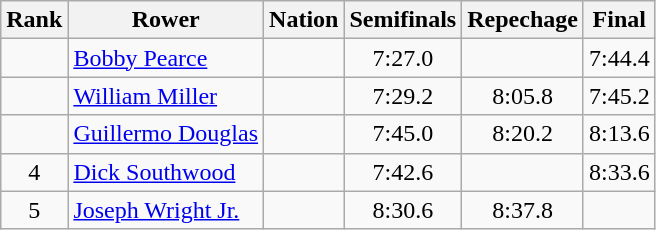<table class="wikitable sortable" style="text-align:center">
<tr>
<th>Rank</th>
<th>Rower</th>
<th>Nation</th>
<th>Semifinals</th>
<th>Repechage</th>
<th>Final</th>
</tr>
<tr>
<td></td>
<td align=left><a href='#'>Bobby Pearce</a></td>
<td align=left></td>
<td>7:27.0</td>
<td></td>
<td>7:44.4</td>
</tr>
<tr>
<td></td>
<td align=left><a href='#'>William Miller</a></td>
<td align=left></td>
<td>7:29.2</td>
<td>8:05.8</td>
<td>7:45.2</td>
</tr>
<tr>
<td></td>
<td align=left><a href='#'>Guillermo Douglas</a></td>
<td align=left></td>
<td>7:45.0</td>
<td>8:20.2</td>
<td>8:13.6</td>
</tr>
<tr>
<td>4</td>
<td align=left><a href='#'>Dick Southwood</a></td>
<td align=left></td>
<td>7:42.6</td>
<td></td>
<td>8:33.6</td>
</tr>
<tr>
<td>5</td>
<td align=left><a href='#'>Joseph Wright Jr.</a></td>
<td align=left></td>
<td>8:30.6</td>
<td>8:37.8</td>
<td></td>
</tr>
</table>
